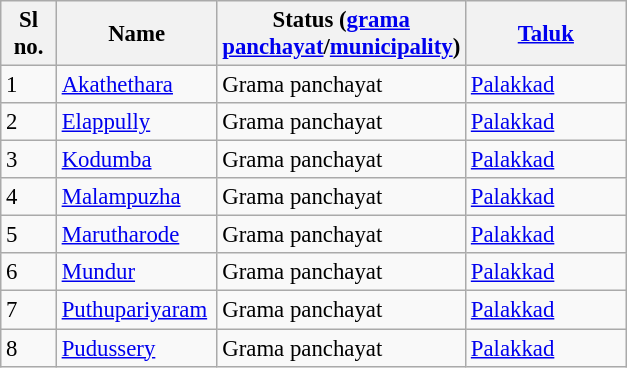<table class="wikitable sortable" style="font-size: 95%;">
<tr>
<th width="30px">Sl no.</th>
<th width="100px">Name</th>
<th width="130px">Status (<a href='#'>grama panchayat</a>/<a href='#'>municipality</a>)</th>
<th width="100px"><a href='#'>Taluk</a></th>
</tr>
<tr>
<td>1</td>
<td><a href='#'>Akathethara</a></td>
<td>Grama panchayat</td>
<td><a href='#'>Palakkad</a></td>
</tr>
<tr>
<td>2</td>
<td><a href='#'>Elappully</a></td>
<td>Grama panchayat</td>
<td><a href='#'>Palakkad</a></td>
</tr>
<tr>
<td>3</td>
<td><a href='#'>Kodumba</a></td>
<td>Grama panchayat</td>
<td><a href='#'>Palakkad</a></td>
</tr>
<tr>
<td>4</td>
<td><a href='#'>Malampuzha</a></td>
<td>Grama panchayat</td>
<td><a href='#'>Palakkad</a></td>
</tr>
<tr>
<td>5</td>
<td><a href='#'>Marutharode</a></td>
<td>Grama panchayat</td>
<td><a href='#'>Palakkad</a></td>
</tr>
<tr>
<td>6</td>
<td><a href='#'>Mundur</a></td>
<td>Grama panchayat</td>
<td><a href='#'>Palakkad</a></td>
</tr>
<tr>
<td>7</td>
<td><a href='#'>Puthupariyaram</a></td>
<td>Grama panchayat</td>
<td><a href='#'>Palakkad</a></td>
</tr>
<tr>
<td>8</td>
<td><a href='#'>Pudussery</a></td>
<td>Grama panchayat</td>
<td><a href='#'>Palakkad</a></td>
</tr>
</table>
